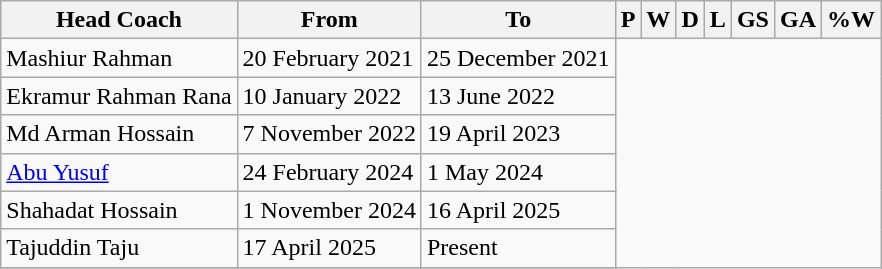<table class="wikitable sortable" style="text-align:center">
<tr>
<th>Head Coach</th>
<th class="unsortable">From</th>
<th class="unsortable">To</th>
<th abbr="1">P</th>
<th abbr="0">W</th>
<th abbr="0">D</th>
<th abbr="1">L</th>
<th abbr="0">GS</th>
<th abbr="1">GA</th>
<th abbr="00">%W</th>
</tr>
<tr>
<td align=left> Mashiur Rahman</td>
<td align=left>20 February 2021</td>
<td align=left>25 December 2021<br></td>
</tr>
<tr>
<td align=left> Ekramur Rahman Rana</td>
<td align=left>10 January  2022</td>
<td align=left>13 June 2022<br></td>
</tr>
<tr>
<td align=left> Md Arman Hossain</td>
<td align=left>7 November 2022</td>
<td align=left>19 April 2023<br></td>
</tr>
<tr>
<td align=left> <a href='#'>Abu Yusuf</a></td>
<td align=left>24 February 2024</td>
<td align=left>1 May 2024<br></td>
</tr>
<tr>
<td align=left> Shahadat Hossain</td>
<td align=left>1 November 2024</td>
<td align=left>16 April 2025<br></td>
</tr>
<tr>
<td align=left> Tajuddin Taju</td>
<td align=left>17 April 2025</td>
<td align=left>Present<br></td>
</tr>
<tr>
</tr>
</table>
